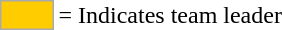<table>
<tr>
<td style="background-color:#FFCC00; border:1px solid #aaaaaa; width:2em;"></td>
<td>= Indicates team leader</td>
</tr>
</table>
